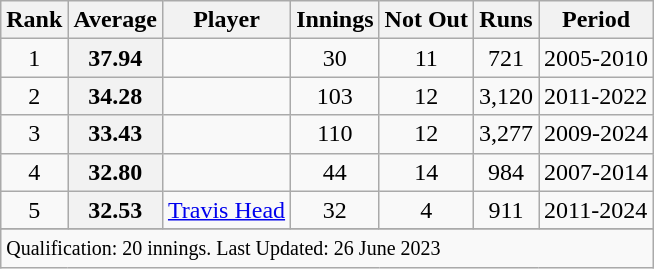<table class="wikitable plainrowheaders sortable">
<tr>
<th scope=col>Rank</th>
<th scope=col>Average</th>
<th scope=col>Player</th>
<th scope=col>Innings</th>
<th scope=col>Not Out</th>
<th scope=col>Runs</th>
<th scope=col>Period</th>
</tr>
<tr>
<td align=center>1</td>
<th scope=row style=text-align:center;>37.94</th>
<td></td>
<td align=center>30</td>
<td align=center>11</td>
<td align=center>721</td>
<td>2005-2010</td>
</tr>
<tr>
<td align=center>2</td>
<th scope=row style=text-align:center;>34.28</th>
<td></td>
<td align=center>103</td>
<td align=center>12</td>
<td align=center>3,120</td>
<td>2011-2022</td>
</tr>
<tr>
<td align=center>3</td>
<th scope=row style=text-align:center;>33.43</th>
<td></td>
<td align=center>110</td>
<td align=center>12</td>
<td align=center>3,277</td>
<td>2009-2024</td>
</tr>
<tr>
<td align=center>4</td>
<th scope=row style=text-align:center;>32.80</th>
<td></td>
<td align=center>44</td>
<td align=center>14</td>
<td align=center>984</td>
<td>2007-2014</td>
</tr>
<tr>
<td align=center>5</td>
<th scope=row style=text-align:center;>32.53</th>
<td><a href='#'>Travis Head</a></td>
<td align=center>32</td>
<td align=center>4</td>
<td align=center>911</td>
<td>2011-2024</td>
</tr>
<tr>
</tr>
<tr class=sortbottom>
<td colspan=7><small>Qualification: 20 innings. Last Updated: 26 June 2023</small></td>
</tr>
</table>
